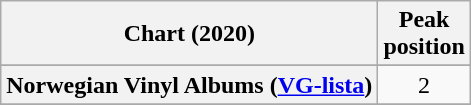<table class="wikitable sortable plainrowheaders" style="text-align:center">
<tr>
<th scope="col">Chart (2020)</th>
<th scope="col">Peak<br>position</th>
</tr>
<tr>
</tr>
<tr>
</tr>
<tr>
<th scope="row">Norwegian Vinyl Albums (<a href='#'>VG-lista</a>)</th>
<td>2</td>
</tr>
<tr>
</tr>
</table>
